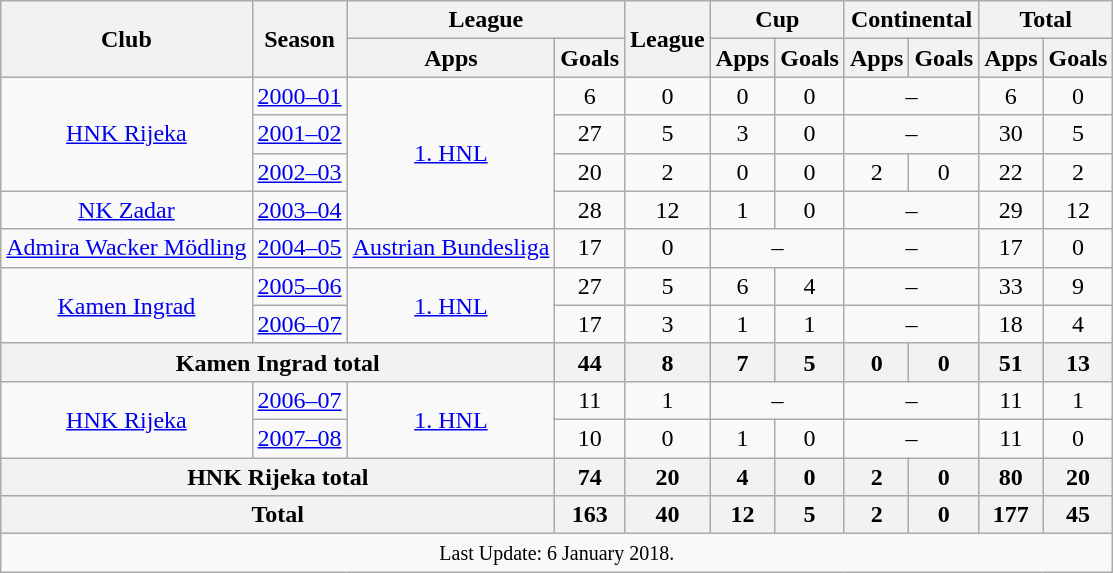<table class="wikitable" style="font-size:100%; text-align: center">
<tr>
<th rowspan="2">Club</th>
<th rowspan="2">Season</th>
<th colspan="2">League</th>
<th rowspan="2">League</th>
<th colspan="2">Cup</th>
<th colspan="2">Continental</th>
<th colspan="2">Total</th>
</tr>
<tr>
<th>Apps</th>
<th>Goals</th>
<th>Apps</th>
<th>Goals</th>
<th>Apps</th>
<th>Goals</th>
<th>Apps</th>
<th>Goals</th>
</tr>
<tr>
<td rowspan="3" valign="center"><a href='#'>HNK Rijeka</a></td>
<td><a href='#'>2000–01</a></td>
<td rowspan="4" valign="center"><a href='#'>1. HNL</a></td>
<td>6</td>
<td>0</td>
<td>0</td>
<td>0</td>
<td colspan="2">–</td>
<td>6</td>
<td>0</td>
</tr>
<tr>
<td><a href='#'>2001–02</a></td>
<td>27</td>
<td>5</td>
<td>3</td>
<td>0</td>
<td colspan="2">–</td>
<td>30</td>
<td>5</td>
</tr>
<tr>
<td><a href='#'>2002–03</a></td>
<td>20</td>
<td>2</td>
<td>0</td>
<td>0</td>
<td>2</td>
<td>0</td>
<td>22</td>
<td>2</td>
</tr>
<tr>
<td rowspan="1" valign="center"><a href='#'>NK Zadar</a></td>
<td><a href='#'>2003–04</a></td>
<td>28</td>
<td>12</td>
<td>1</td>
<td>0</td>
<td colspan="2">–</td>
<td>29</td>
<td>12</td>
</tr>
<tr>
<td rowspan="1" valign="center"><a href='#'>Admira Wacker Mödling</a></td>
<td><a href='#'>2004–05</a></td>
<td rowspan="1" valign="center"><a href='#'>Austrian Bundesliga</a></td>
<td>17</td>
<td>0</td>
<td colspan="2">–</td>
<td colspan="2">–</td>
<td>17</td>
<td>0</td>
</tr>
<tr>
<td rowspan="2" valign="center"><a href='#'>Kamen Ingrad</a></td>
<td><a href='#'>2005–06</a></td>
<td rowspan="2" valign="center"><a href='#'>1. HNL</a></td>
<td>27</td>
<td>5</td>
<td>6</td>
<td>4</td>
<td colspan="2">–</td>
<td>33</td>
<td>9</td>
</tr>
<tr>
<td><a href='#'>2006–07</a></td>
<td>17</td>
<td>3</td>
<td>1</td>
<td>1</td>
<td colspan="2">–</td>
<td>18</td>
<td>4</td>
</tr>
<tr>
<th colspan="3" valign="center">Kamen Ingrad total</th>
<th>44</th>
<th>8</th>
<th>7</th>
<th>5</th>
<th>0</th>
<th>0</th>
<th>51</th>
<th>13</th>
</tr>
<tr>
<td rowspan="2" valign="center"><a href='#'>HNK Rijeka</a></td>
<td><a href='#'>2006–07</a></td>
<td rowspan="2" valign="center"><a href='#'>1. HNL</a></td>
<td>11</td>
<td>1</td>
<td colspan="2">–</td>
<td colspan="2">–</td>
<td>11</td>
<td>1</td>
</tr>
<tr>
<td><a href='#'>2007–08</a></td>
<td>10</td>
<td>0</td>
<td>1</td>
<td>0</td>
<td colspan="2">–</td>
<td>11</td>
<td>0</td>
</tr>
<tr>
<th colspan="3" valign="center">HNK Rijeka total</th>
<th>74</th>
<th>20</th>
<th>4</th>
<th>0</th>
<th>2</th>
<th>0</th>
<th>80</th>
<th>20</th>
</tr>
<tr>
<th colspan="3">Total</th>
<th>163</th>
<th>40</th>
<th>12</th>
<th>5</th>
<th>2</th>
<th>0</th>
<th>177</th>
<th>45</th>
</tr>
<tr>
<td colspan="11"><small>Last Update: 6 January 2018.</small></td>
</tr>
</table>
